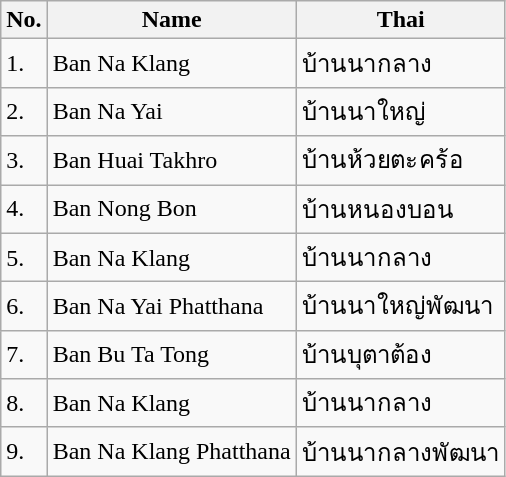<table class="wikitable sortable">
<tr>
<th>No.</th>
<th>Name</th>
<th>Thai</th>
</tr>
<tr>
<td>1.</td>
<td>Ban Na Klang</td>
<td>บ้านนากลาง</td>
</tr>
<tr>
<td>2.</td>
<td>Ban Na Yai</td>
<td>บ้านนาใหญ่</td>
</tr>
<tr>
<td>3.</td>
<td>Ban Huai Takhro</td>
<td>บ้านห้วยตะคร้อ</td>
</tr>
<tr>
<td>4.</td>
<td>Ban Nong Bon</td>
<td>บ้านหนองบอน</td>
</tr>
<tr>
<td>5.</td>
<td>Ban Na Klang</td>
<td>บ้านนากลาง</td>
</tr>
<tr>
<td>6.</td>
<td>Ban Na Yai Phatthana</td>
<td>บ้านนาใหญ่พัฒนา</td>
</tr>
<tr>
<td>7.</td>
<td>Ban Bu Ta Tong</td>
<td>บ้านบุตาต้อง</td>
</tr>
<tr>
<td>8.</td>
<td>Ban Na Klang</td>
<td>บ้านนากลาง</td>
</tr>
<tr>
<td>9.</td>
<td>Ban Na Klang Phatthana</td>
<td>บ้านนากลางพัฒนา</td>
</tr>
</table>
